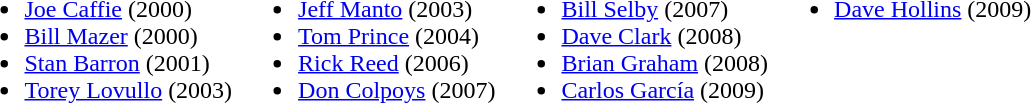<table>
<tr>
<td valign="top"><br><ul><li><a href='#'>Joe Caffie</a> (2000)</li><li><a href='#'>Bill Mazer</a> (2000)</li><li><a href='#'>Stan Barron</a> (2001)</li><li><a href='#'>Torey Lovullo</a> (2003)</li></ul></td>
<td valign="top"><br><ul><li><a href='#'>Jeff Manto</a> (2003)</li><li><a href='#'>Tom Prince</a> (2004)</li><li><a href='#'>Rick Reed</a> (2006)</li><li><a href='#'>Don Colpoys</a> (2007)</li></ul></td>
<td valign="top"><br><ul><li><a href='#'>Bill Selby</a> (2007)</li><li><a href='#'>Dave Clark</a> (2008)</li><li><a href='#'>Brian Graham</a> (2008)</li><li><a href='#'>Carlos García</a> (2009)</li></ul></td>
<td valign="top"><br><ul><li><a href='#'>Dave Hollins</a> (2009)</li></ul></td>
</tr>
</table>
